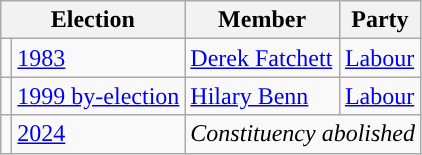<table class="wikitable">
<tr>
<th colspan="2">Election</th>
<th>Member</th>
<th>Party</th>
</tr>
<tr>
<td style="color:inherit;background-color: "></td>
<td><a href='#'>1983</a></td>
<td><a href='#'>Derek Fatchett</a></td>
<td><a href='#'>Labour</a></td>
</tr>
<tr>
<td style="color:inherit;background-color: "></td>
<td><a href='#'>1999 by-election</a></td>
<td><a href='#'>Hilary Benn</a></td>
<td><a href='#'>Labour</a></td>
</tr>
<tr>
<td></td>
<td><a href='#'>2024</a></td>
<td colspan="2"><em>Constituency abolished</em></td>
</tr>
</table>
